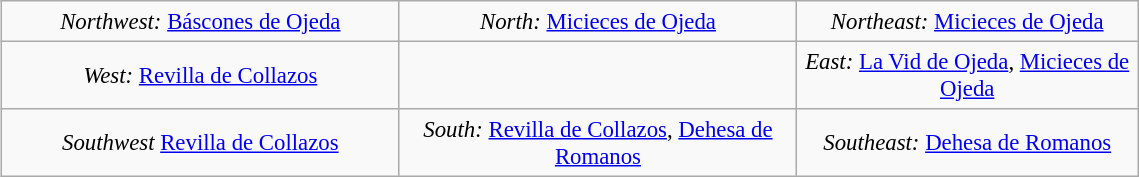<table border="2" cellpadding="4" cellspacing="0" style="margin: 0.5em 0.5em 0.5em 1em; padding: 0.5em; background: #f9f9f9; border: 1px #aaa solid; border-collapse: collapse; font-size: 95%;" width ="60%" border = 2 align="center">
<tr ---->
<td width ="35%" align="center"><em>Northwest:</em> <a href='#'>Báscones de Ojeda</a></td>
<td width ="30%" align="center"><em>North:</em> <a href='#'>Micieces de Ojeda</a></td>
<td width ="35%" align="center"><em>Northeast:</em> <a href='#'>Micieces de Ojeda</a></td>
</tr>
<tr ---->
<td width ="10%" align="center"><em>West:</em> <a href='#'>Revilla de Collazos</a></td>
<td width ="35%" align="center"></td>
<td width ="30%" align="center"><em>East:</em> <a href='#'>La Vid de Ojeda</a>, <a href='#'>Micieces de Ojeda</a></td>
</tr>
<tr ---->
<td width ="35%" align="center"><em>Southwest</em> <a href='#'>Revilla de Collazos</a></td>
<td width ="30%" align="center"><em>South:</em> <a href='#'>Revilla de Collazos</a>, <a href='#'>Dehesa de Romanos</a></td>
<td width ="35%" align="center"><em>Southeast:</em> <a href='#'>Dehesa de Romanos</a></td>
</tr>
</table>
